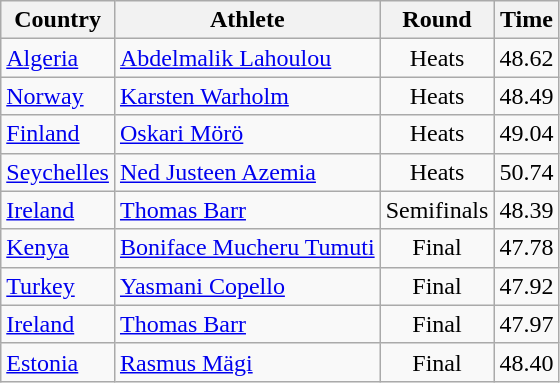<table class="wikitable sortable" style="text-align:center">
<tr>
<th>Country</th>
<th>Athlete</th>
<th>Round</th>
<th>Time</th>
</tr>
<tr>
<td align=left> <a href='#'>Algeria</a></td>
<td align=left><a href='#'>Abdelmalik Lahoulou</a></td>
<td>Heats</td>
<td>48.62</td>
</tr>
<tr>
<td align=left> <a href='#'>Norway</a></td>
<td align=left><a href='#'>Karsten Warholm</a></td>
<td>Heats</td>
<td>48.49</td>
</tr>
<tr>
<td align=left> <a href='#'>Finland</a></td>
<td align=left><a href='#'>Oskari Mörö</a></td>
<td>Heats</td>
<td>49.04</td>
</tr>
<tr>
<td align=left> <a href='#'>Seychelles</a></td>
<td align=left><a href='#'>Ned Justeen Azemia</a></td>
<td>Heats</td>
<td>50.74</td>
</tr>
<tr>
<td align=left> <a href='#'>Ireland</a></td>
<td align=left><a href='#'>Thomas Barr</a></td>
<td>Semifinals</td>
<td>48.39</td>
</tr>
<tr>
<td align=left> <a href='#'>Kenya</a></td>
<td align=left><a href='#'>Boniface Mucheru Tumuti</a></td>
<td>Final</td>
<td>47.78</td>
</tr>
<tr>
<td align=left> <a href='#'>Turkey</a></td>
<td align=left><a href='#'>Yasmani Copello</a></td>
<td>Final</td>
<td>47.92</td>
</tr>
<tr>
<td align=left> <a href='#'>Ireland</a></td>
<td align=left><a href='#'>Thomas Barr</a></td>
<td>Final</td>
<td>47.97</td>
</tr>
<tr>
<td align=left> <a href='#'>Estonia</a></td>
<td align=left><a href='#'>Rasmus Mägi</a></td>
<td>Final</td>
<td>48.40</td>
</tr>
</table>
